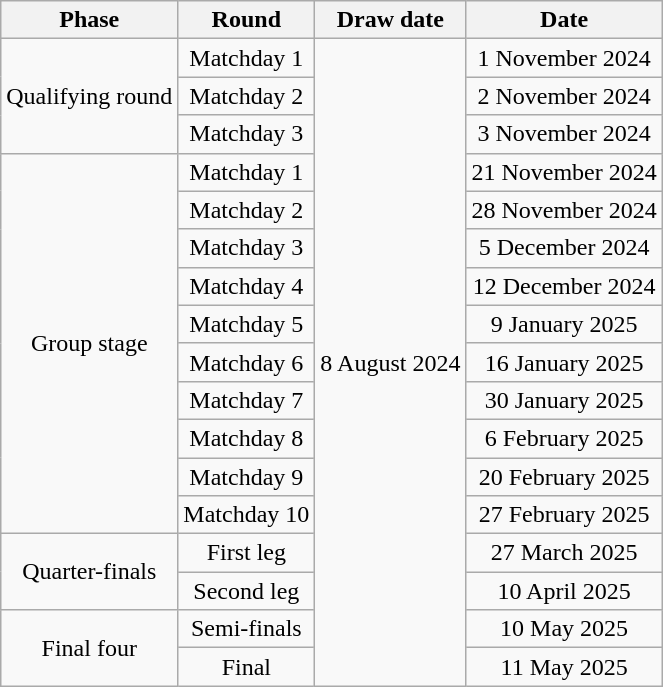<table class="wikitable" style="text-align:center">
<tr>
<th>Phase</th>
<th>Round</th>
<th>Draw date</th>
<th>Date</th>
</tr>
<tr>
<td rowspan="3">Qualifying round</td>
<td>Matchday 1</td>
<td rowspan="17">8 August 2024</td>
<td>1 November 2024</td>
</tr>
<tr>
<td>Matchday 2</td>
<td>2 November 2024</td>
</tr>
<tr>
<td>Matchday 3</td>
<td>3 November 2024</td>
</tr>
<tr>
<td rowspan="10">Group stage</td>
<td>Matchday 1</td>
<td>21 November 2024</td>
</tr>
<tr>
<td>Matchday 2</td>
<td>28 November 2024</td>
</tr>
<tr>
<td>Matchday 3</td>
<td>5 December 2024</td>
</tr>
<tr>
<td>Matchday 4</td>
<td>12 December 2024</td>
</tr>
<tr>
<td>Matchday 5</td>
<td>9 January 2025</td>
</tr>
<tr>
<td>Matchday 6</td>
<td>16 January 2025</td>
</tr>
<tr>
<td>Matchday 7</td>
<td>30 January 2025</td>
</tr>
<tr>
<td>Matchday 8</td>
<td>6 February 2025</td>
</tr>
<tr>
<td>Matchday 9</td>
<td>20 February 2025</td>
</tr>
<tr>
<td>Matchday 10</td>
<td>27 February 2025</td>
</tr>
<tr>
<td rowspan=2>Quarter-finals</td>
<td>First leg</td>
<td>27 March 2025</td>
</tr>
<tr>
<td>Second leg</td>
<td>10 April 2025</td>
</tr>
<tr>
<td rowspan="2">Final four</td>
<td>Semi-finals</td>
<td>10 May 2025</td>
</tr>
<tr>
<td>Final</td>
<td>11 May 2025</td>
</tr>
</table>
